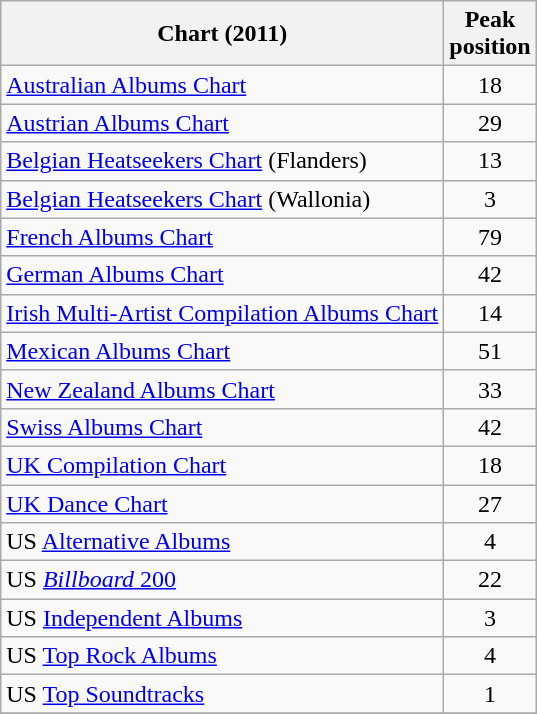<table class="wikitable sortable">
<tr>
<th>Chart (2011)</th>
<th>Peak<br>position</th>
</tr>
<tr>
<td><a href='#'>Australian Albums Chart</a></td>
<td align="center">18</td>
</tr>
<tr>
<td><a href='#'>Austrian Albums Chart</a></td>
<td align="center">29</td>
</tr>
<tr>
<td><a href='#'>Belgian Heatseekers Chart</a> (Flanders)</td>
<td align="center">13</td>
</tr>
<tr>
<td><a href='#'>Belgian Heatseekers Chart</a> (Wallonia)</td>
<td align="center">3</td>
</tr>
<tr>
<td><a href='#'>French Albums Chart</a></td>
<td align="center">79</td>
</tr>
<tr>
<td><a href='#'>German Albums Chart</a></td>
<td align="center">42</td>
</tr>
<tr>
<td><a href='#'>Irish Multi-Artist Compilation Albums Chart</a></td>
<td align="center">14</td>
</tr>
<tr>
<td><a href='#'>Mexican Albums Chart</a></td>
<td align="center">51</td>
</tr>
<tr>
<td><a href='#'>New Zealand Albums Chart</a></td>
<td align="center">33</td>
</tr>
<tr>
<td><a href='#'>Swiss Albums Chart</a></td>
<td align="center">42</td>
</tr>
<tr>
<td><a href='#'>UK Compilation Chart</a></td>
<td align="center">18</td>
</tr>
<tr>
<td><a href='#'>UK Dance Chart</a></td>
<td align="center">27</td>
</tr>
<tr>
<td>US <a href='#'>Alternative Albums</a></td>
<td align="center">4</td>
</tr>
<tr>
<td>US <a href='#'><em>Billboard</em> 200</a></td>
<td align="center">22</td>
</tr>
<tr>
<td>US <a href='#'>Independent Albums</a></td>
<td align="center">3</td>
</tr>
<tr>
<td>US <a href='#'>Top Rock Albums</a></td>
<td align="center">4</td>
</tr>
<tr>
<td>US <a href='#'>Top Soundtracks</a></td>
<td align="center">1</td>
</tr>
<tr>
</tr>
</table>
